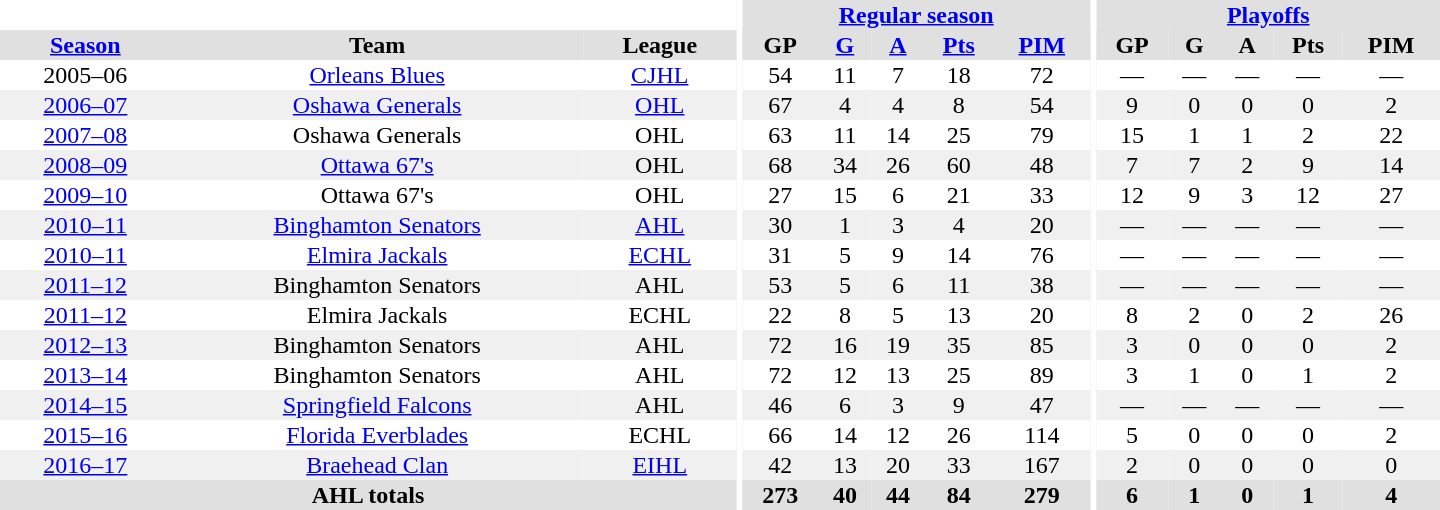<table border="0" cellpadding="1" cellspacing="0" style="text-align:center; width:60em">
<tr bgcolor="#e0e0e0">
<th colspan="3" bgcolor="#ffffff"></th>
<th rowspan="99" bgcolor="#ffffff"></th>
<th colspan="5"><a href='#'>Regular season</a></th>
<th rowspan="99" bgcolor="#ffffff"></th>
<th colspan="5"><a href='#'>Playoffs</a></th>
</tr>
<tr bgcolor="#e0e0e0">
<th><a href='#'>Season</a></th>
<th>Team</th>
<th>League</th>
<th>GP</th>
<th><a href='#'>G</a></th>
<th><a href='#'>A</a></th>
<th><a href='#'>Pts</a></th>
<th><a href='#'>PIM</a></th>
<th>GP</th>
<th>G</th>
<th>A</th>
<th>Pts</th>
<th>PIM</th>
</tr>
<tr>
<td>2005–06</td>
<td><a href='#'>Orleans Blues</a></td>
<td><a href='#'>CJHL</a></td>
<td>54</td>
<td>11</td>
<td>7</td>
<td>18</td>
<td>72</td>
<td>—</td>
<td>—</td>
<td>—</td>
<td>—</td>
<td>—</td>
</tr>
<tr style="background:#f0f0f0;">
<td><a href='#'>2006–07</a></td>
<td><a href='#'>Oshawa Generals</a></td>
<td><a href='#'>OHL</a></td>
<td>67</td>
<td>4</td>
<td>4</td>
<td>8</td>
<td>54</td>
<td>9</td>
<td>0</td>
<td>0</td>
<td>0</td>
<td>2</td>
</tr>
<tr>
<td><a href='#'>2007–08</a></td>
<td>Oshawa Generals</td>
<td>OHL</td>
<td>63</td>
<td>11</td>
<td>14</td>
<td>25</td>
<td>79</td>
<td>15</td>
<td>1</td>
<td>1</td>
<td>2</td>
<td>22</td>
</tr>
<tr style="background:#f0f0f0;">
<td><a href='#'>2008–09</a></td>
<td><a href='#'>Ottawa 67's</a></td>
<td>OHL</td>
<td>68</td>
<td>34</td>
<td>26</td>
<td>60</td>
<td>48</td>
<td>7</td>
<td>7</td>
<td>2</td>
<td>9</td>
<td>14</td>
</tr>
<tr>
<td><a href='#'>2009–10</a></td>
<td>Ottawa 67's</td>
<td>OHL</td>
<td>27</td>
<td>15</td>
<td>6</td>
<td>21</td>
<td>33</td>
<td>12</td>
<td>9</td>
<td>3</td>
<td>12</td>
<td>27</td>
</tr>
<tr style="background:#f0f0f0;">
<td><a href='#'>2010–11</a></td>
<td><a href='#'>Binghamton Senators</a></td>
<td><a href='#'>AHL</a></td>
<td>30</td>
<td>1</td>
<td>3</td>
<td>4</td>
<td>20</td>
<td>—</td>
<td>—</td>
<td>—</td>
<td>—</td>
<td>—</td>
</tr>
<tr>
<td><a href='#'>2010–11</a></td>
<td><a href='#'>Elmira Jackals</a></td>
<td><a href='#'>ECHL</a></td>
<td>31</td>
<td>5</td>
<td>9</td>
<td>14</td>
<td>76</td>
<td>—</td>
<td>—</td>
<td>—</td>
<td>—</td>
<td>—</td>
</tr>
<tr style="background:#f0f0f0;">
<td><a href='#'>2011–12</a></td>
<td>Binghamton Senators</td>
<td>AHL</td>
<td>53</td>
<td>5</td>
<td>6</td>
<td>11</td>
<td>38</td>
<td>—</td>
<td>—</td>
<td>—</td>
<td>—</td>
<td>—</td>
</tr>
<tr>
<td><a href='#'>2011–12</a></td>
<td>Elmira Jackals</td>
<td>ECHL</td>
<td>22</td>
<td>8</td>
<td>5</td>
<td>13</td>
<td>20</td>
<td>8</td>
<td>2</td>
<td>0</td>
<td>2</td>
<td>26</td>
</tr>
<tr style="background:#f0f0f0;">
<td><a href='#'>2012–13</a></td>
<td>Binghamton Senators</td>
<td>AHL</td>
<td>72</td>
<td>16</td>
<td>19</td>
<td>35</td>
<td>85</td>
<td>3</td>
<td>0</td>
<td>0</td>
<td>0</td>
<td>2</td>
</tr>
<tr>
<td><a href='#'>2013–14</a></td>
<td>Binghamton Senators</td>
<td>AHL</td>
<td>72</td>
<td>12</td>
<td>13</td>
<td>25</td>
<td>89</td>
<td>3</td>
<td>1</td>
<td>0</td>
<td>1</td>
<td>2</td>
</tr>
<tr style="background:#f0f0f0;">
<td><a href='#'>2014–15</a></td>
<td><a href='#'>Springfield Falcons</a></td>
<td>AHL</td>
<td>46</td>
<td>6</td>
<td>3</td>
<td>9</td>
<td>47</td>
<td>—</td>
<td>—</td>
<td>—</td>
<td>—</td>
<td>—</td>
</tr>
<tr>
<td><a href='#'>2015–16</a></td>
<td><a href='#'>Florida Everblades</a></td>
<td>ECHL</td>
<td>66</td>
<td>14</td>
<td>12</td>
<td>26</td>
<td>114</td>
<td>5</td>
<td>0</td>
<td>0</td>
<td>0</td>
<td>2</td>
</tr>
<tr style="background:#f0f0f0;">
<td><a href='#'>2016–17</a></td>
<td><a href='#'>Braehead Clan</a></td>
<td><a href='#'>EIHL</a></td>
<td>42</td>
<td>13</td>
<td>20</td>
<td>33</td>
<td>167</td>
<td>2</td>
<td>0</td>
<td>0</td>
<td>0</td>
<td>0</td>
</tr>
<tr bgcolor="#e0e0e0">
<th colspan="3">AHL totals</th>
<th>273</th>
<th>40</th>
<th>44</th>
<th>84</th>
<th>279</th>
<th>6</th>
<th>1</th>
<th>0</th>
<th>1</th>
<th>4</th>
</tr>
</table>
